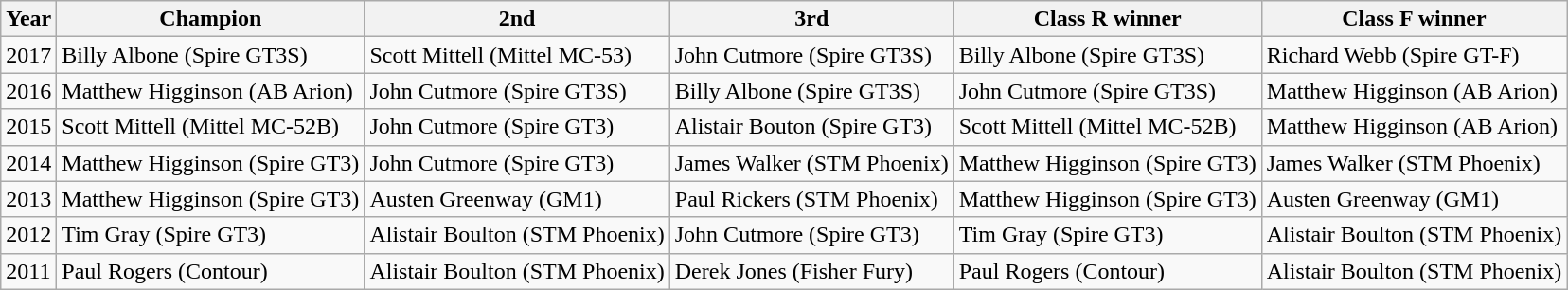<table class="wikitable">
<tr>
<th>Year</th>
<th>Champion</th>
<th>2nd</th>
<th>3rd</th>
<th>Class R winner</th>
<th>Class F winner</th>
</tr>
<tr>
<td>2017</td>
<td>Billy Albone (Spire GT3S)</td>
<td>Scott Mittell (Mittel MC-53)</td>
<td>John Cutmore (Spire GT3S)</td>
<td>Billy Albone (Spire GT3S)</td>
<td>Richard Webb (Spire GT-F)</td>
</tr>
<tr>
<td>2016</td>
<td>Matthew Higginson (AB Arion)</td>
<td>John Cutmore (Spire GT3S)</td>
<td>Billy Albone (Spire GT3S)</td>
<td>John Cutmore (Spire GT3S)</td>
<td>Matthew Higginson (AB Arion)</td>
</tr>
<tr>
<td>2015</td>
<td>Scott Mittell (Mittel MC-52B)</td>
<td>John Cutmore (Spire GT3)</td>
<td>Alistair Bouton (Spire GT3)</td>
<td>Scott Mittell (Mittel MC-52B)</td>
<td>Matthew Higginson (AB Arion)</td>
</tr>
<tr>
<td>2014</td>
<td>Matthew Higginson (Spire GT3)</td>
<td>John Cutmore (Spire GT3)</td>
<td>James Walker (STM Phoenix)</td>
<td>Matthew Higginson (Spire GT3)</td>
<td>James Walker (STM Phoenix)</td>
</tr>
<tr>
<td>2013</td>
<td>Matthew Higginson (Spire GT3)</td>
<td>Austen Greenway (GM1)</td>
<td>Paul Rickers (STM Phoenix)</td>
<td>Matthew Higginson (Spire GT3)</td>
<td>Austen Greenway (GM1)</td>
</tr>
<tr>
<td>2012</td>
<td>Tim Gray (Spire GT3)</td>
<td>Alistair Boulton (STM Phoenix)</td>
<td>John Cutmore (Spire GT3)</td>
<td>Tim Gray (Spire GT3)</td>
<td>Alistair Boulton (STM Phoenix)</td>
</tr>
<tr>
<td>2011</td>
<td>Paul Rogers (Contour)</td>
<td>Alistair Boulton (STM Phoenix)</td>
<td>Derek Jones (Fisher Fury)</td>
<td>Paul Rogers (Contour)</td>
<td>Alistair Boulton (STM Phoenix)</td>
</tr>
</table>
